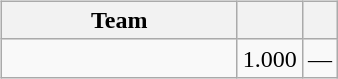<table>
<tr valign=top>
<td><br><table class="wikitable">
<tr>
<th width=150>Team</th>
<th></th>
<th></th>
</tr>
<tr>
<td><strong></strong></td>
<td align=right>1.000</td>
<td align=center>—</td>
</tr>
</table>
</td>
</tr>
</table>
